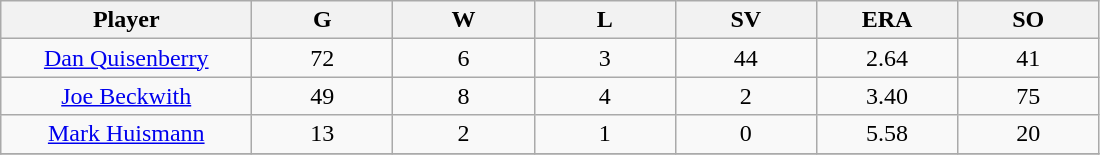<table class="wikitable sortable">
<tr>
<th bgcolor="#DDDDFF" width="16%">Player</th>
<th bgcolor="#DDDDFF" width="9%">G</th>
<th bgcolor="#DDDDFF" width="9%">W</th>
<th bgcolor="#DDDDFF" width="9%">L</th>
<th bgcolor="#DDDDFF" width="9%">SV</th>
<th bgcolor="#DDDDFF" width="9%">ERA</th>
<th bgcolor="#DDDDFF" width="9%">SO</th>
</tr>
<tr align="center">
<td><a href='#'>Dan Quisenberry</a></td>
<td>72</td>
<td>6</td>
<td>3</td>
<td>44</td>
<td>2.64</td>
<td>41</td>
</tr>
<tr align="center">
<td><a href='#'>Joe Beckwith</a></td>
<td>49</td>
<td>8</td>
<td>4</td>
<td>2</td>
<td>3.40</td>
<td>75</td>
</tr>
<tr align="center">
<td><a href='#'>Mark Huismann</a></td>
<td>13</td>
<td>2</td>
<td>1</td>
<td>0</td>
<td>5.58</td>
<td>20</td>
</tr>
<tr align="center">
</tr>
</table>
